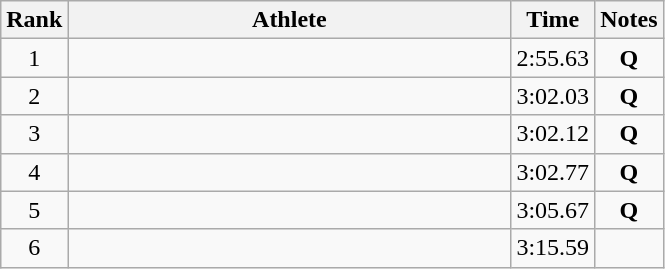<table class=wikitable>
<tr>
<th>Rank</th>
<th style=width:18em>Athlete</th>
<th>Time</th>
<th>Notes</th>
</tr>
<tr align=center>
<td>1</td>
<td align=left></td>
<td>2:55.63</td>
<td><strong>Q</strong></td>
</tr>
<tr align=center>
<td>2</td>
<td align=left></td>
<td>3:02.03</td>
<td><strong>Q</strong></td>
</tr>
<tr align=center>
<td>3</td>
<td align=left></td>
<td>3:02.12</td>
<td><strong>Q</strong></td>
</tr>
<tr align=center>
<td>4</td>
<td align=left></td>
<td>3:02.77</td>
<td><strong>Q</strong></td>
</tr>
<tr align=center>
<td>5</td>
<td align=left></td>
<td>3:05.67</td>
<td><strong>Q</strong></td>
</tr>
<tr align=center>
<td>6</td>
<td align=left></td>
<td>3:15.59</td>
<td></td>
</tr>
</table>
